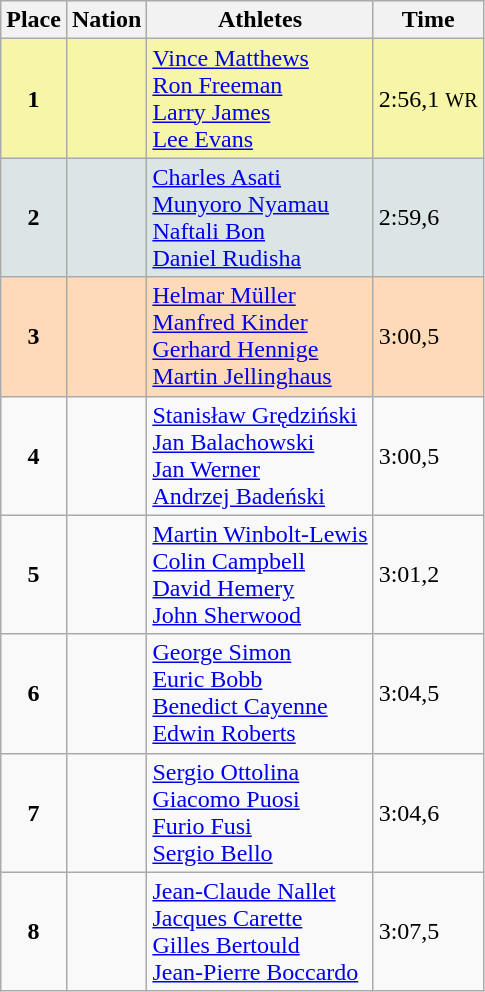<table class=wikitable>
<tr>
<th>Place</th>
<th>Nation</th>
<th>Athletes</th>
<th>Time</th>
</tr>
<tr style="background-color:#F7F6A8;">
<td style="text-align:center"><strong>1</strong></td>
<td></td>
<td><a href='#'>Vince Matthews</a><br> <a href='#'>Ron Freeman</a><br> <a href='#'>Larry James</a><br> <a href='#'>Lee Evans</a></td>
<td>2:56,1 <small>WR</small></td>
</tr>
<tr style="background-color:#DCE5E5;">
<td style="text-align:center"><strong>2</strong></td>
<td></td>
<td><a href='#'>Charles Asati</a><br> <a href='#'>Munyoro Nyamau</a><br> <a href='#'>Naftali Bon</a><br> <a href='#'>Daniel Rudisha</a></td>
<td>2:59,6</td>
</tr>
<tr style="background-color:#FFDAB9;">
<td style="text-align:center"><strong>3</strong></td>
<td></td>
<td><a href='#'>Helmar Müller</a><br> <a href='#'>Manfred Kinder</a><br> <a href='#'>Gerhard Hennige</a><br> <a href='#'>Martin Jellinghaus</a></td>
<td>3:00,5</td>
</tr>
<tr>
<td style="text-align:center"><strong>4</strong></td>
<td></td>
<td><a href='#'>Stanisław Grędziński</a><br><a href='#'>Jan Balachowski</a><br><a href='#'>Jan Werner</a><br><a href='#'>Andrzej Badeński</a></td>
<td>3:00,5</td>
</tr>
<tr>
<td style="text-align:center"><strong>5</strong></td>
<td></td>
<td><a href='#'>Martin Winbolt-Lewis</a><br><a href='#'>Colin Campbell</a><br><a href='#'>David Hemery</a><br><a href='#'>John Sherwood</a></td>
<td>3:01,2</td>
</tr>
<tr>
<td style="text-align:center"><strong>6</strong></td>
<td></td>
<td><a href='#'>George Simon</a><br><a href='#'>Euric Bobb</a><br><a href='#'>Benedict Cayenne</a><br><a href='#'>Edwin Roberts</a></td>
<td>3:04,5</td>
</tr>
<tr>
<td style="text-align:center"><strong>7</strong></td>
<td></td>
<td><a href='#'>Sergio Ottolina</a><br><a href='#'>Giacomo Puosi</a><br><a href='#'>Furio Fusi</a><br><a href='#'>Sergio Bello</a></td>
<td>3:04,6</td>
</tr>
<tr>
<td style="text-align:center"><strong>8</strong></td>
<td></td>
<td><a href='#'>Jean-Claude Nallet</a><br><a href='#'>Jacques Carette</a><br><a href='#'>Gilles Bertould</a><br><a href='#'>Jean-Pierre Boccardo</a></td>
<td>3:07,5</td>
</tr>
</table>
